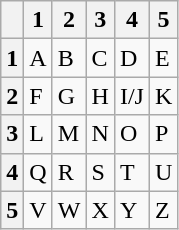<table class="wikitable">
<tr>
<th></th>
<th>1</th>
<th>2</th>
<th>3</th>
<th>4</th>
<th>5</th>
</tr>
<tr>
<th>1</th>
<td>A</td>
<td>B</td>
<td>C</td>
<td>D</td>
<td>E</td>
</tr>
<tr>
<th>2</th>
<td>F</td>
<td>G</td>
<td>H</td>
<td>I/J</td>
<td>K</td>
</tr>
<tr>
<th>3</th>
<td>L</td>
<td>M</td>
<td>N</td>
<td>O</td>
<td>P</td>
</tr>
<tr>
<th>4</th>
<td>Q</td>
<td>R</td>
<td>S</td>
<td>T</td>
<td>U</td>
</tr>
<tr>
<th>5</th>
<td>V</td>
<td>W</td>
<td>X</td>
<td>Y</td>
<td>Z</td>
</tr>
</table>
